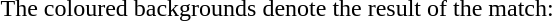<table width="100%">
<tr>
<td>The coloured backgrounds denote the result of the match:<br></td>
</tr>
</table>
